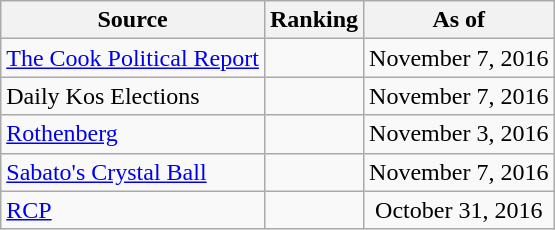<table class="wikitable" style="text-align:center">
<tr>
<th>Source</th>
<th>Ranking</th>
<th>As of</th>
</tr>
<tr>
<td align=left><a href='#'>The Cook Political Report</a></td>
<td></td>
<td>November 7, 2016</td>
</tr>
<tr>
<td align=left>Daily Kos Elections</td>
<td></td>
<td>November 7, 2016</td>
</tr>
<tr>
<td align=left><a href='#'>Rothenberg</a></td>
<td></td>
<td>November 3, 2016</td>
</tr>
<tr>
<td align=left><a href='#'>Sabato's Crystal Ball</a></td>
<td></td>
<td>November 7, 2016</td>
</tr>
<tr>
<td align="left"><a href='#'>RCP</a></td>
<td></td>
<td>October 31, 2016</td>
</tr>
</table>
